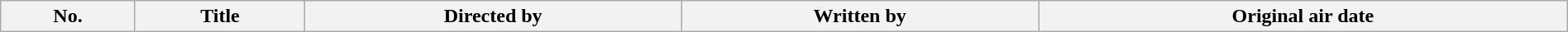<table class="wikitable plainrowheaders" style="width:100%; style="background:#fff;">
<tr>
<th style="background:#;">No.</th>
<th style="background:#;">Title</th>
<th style="background:#;">Directed by</th>
<th style="background:#;">Written by</th>
<th style="background:#;">Original air date<br>

















</th>
</tr>
</table>
